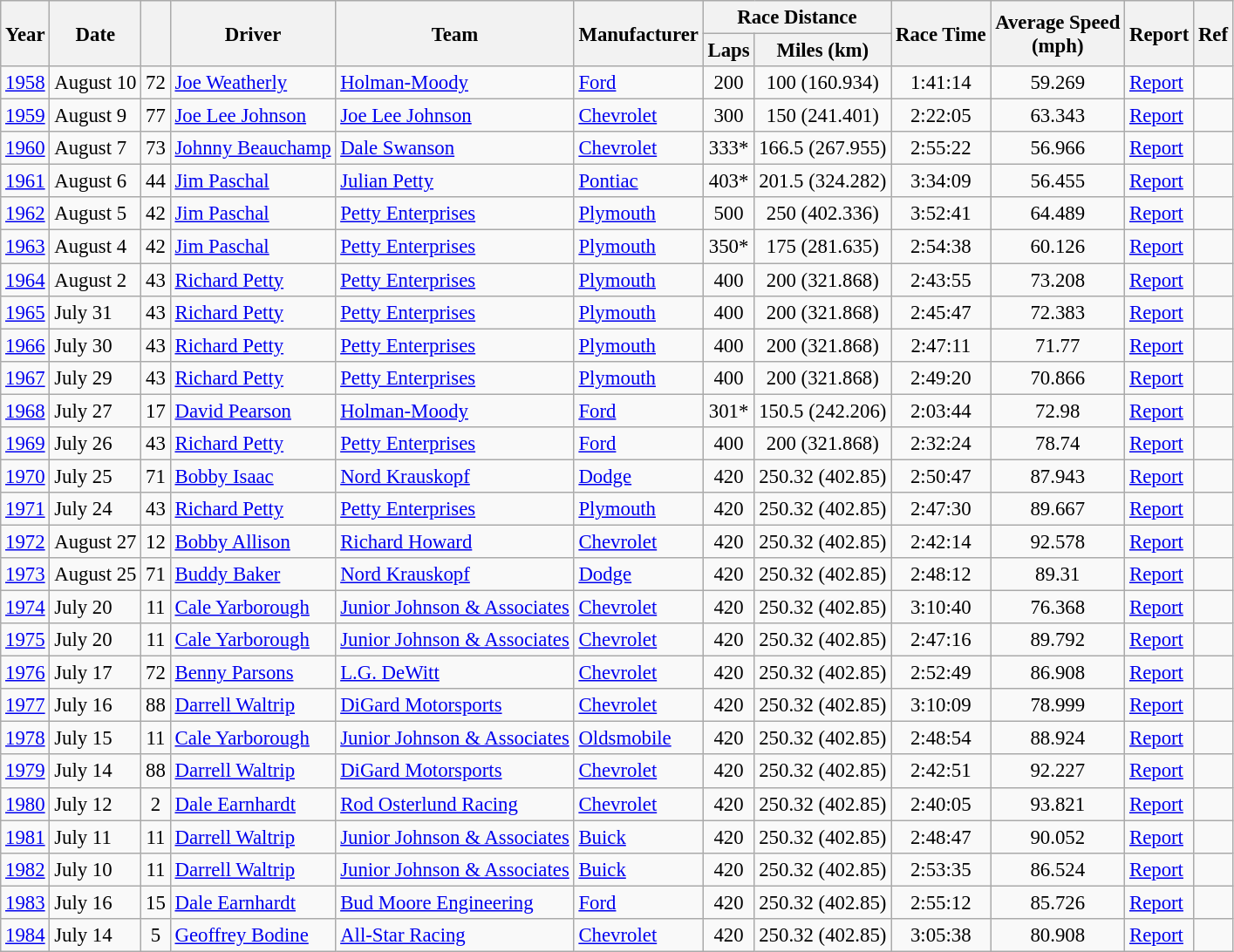<table class="wikitable" style="font-size: 95%;">
<tr>
<th rowspan="2">Year</th>
<th rowspan="2">Date</th>
<th rowspan="2"></th>
<th rowspan="2">Driver</th>
<th rowspan="2">Team</th>
<th rowspan="2">Manufacturer</th>
<th colspan="2">Race Distance</th>
<th rowspan="2">Race Time</th>
<th rowspan="2">Average Speed<br>(mph)</th>
<th rowspan="2">Report</th>
<th rowspan="2">Ref</th>
</tr>
<tr>
<th>Laps</th>
<th>Miles (km)</th>
</tr>
<tr>
<td><a href='#'>1958</a></td>
<td>August 10</td>
<td align="center">72</td>
<td><a href='#'>Joe Weatherly</a></td>
<td><a href='#'>Holman-Moody</a></td>
<td><a href='#'>Ford</a></td>
<td align="center">200</td>
<td align="center">100 (160.934)</td>
<td align="center">1:41:14</td>
<td align="center">59.269</td>
<td><a href='#'>Report</a></td>
<td align="center"></td>
</tr>
<tr>
<td><a href='#'>1959</a></td>
<td>August 9</td>
<td align="center">77</td>
<td><a href='#'>Joe Lee Johnson</a></td>
<td><a href='#'>Joe Lee Johnson</a></td>
<td><a href='#'>Chevrolet</a></td>
<td align="center">300</td>
<td align="center">150 (241.401)</td>
<td align="center">2:22:05</td>
<td align="center">63.343</td>
<td><a href='#'>Report</a></td>
<td align="center"></td>
</tr>
<tr>
<td><a href='#'>1960</a></td>
<td>August 7</td>
<td align="center">73</td>
<td><a href='#'>Johnny Beauchamp</a></td>
<td><a href='#'>Dale Swanson</a></td>
<td><a href='#'>Chevrolet</a></td>
<td align="center">333*</td>
<td align="center">166.5 (267.955)</td>
<td align="center">2:55:22</td>
<td align="center">56.966</td>
<td><a href='#'>Report</a></td>
<td align="center"></td>
</tr>
<tr>
<td><a href='#'>1961</a></td>
<td>August 6</td>
<td align="center">44</td>
<td><a href='#'>Jim Paschal</a></td>
<td><a href='#'>Julian Petty</a></td>
<td><a href='#'>Pontiac</a></td>
<td align="center">403*</td>
<td align="center">201.5 (324.282)</td>
<td align="center">3:34:09</td>
<td align="center">56.455</td>
<td><a href='#'>Report</a></td>
<td align="center"></td>
</tr>
<tr>
<td><a href='#'>1962</a></td>
<td>August 5</td>
<td align="center">42</td>
<td><a href='#'>Jim Paschal</a></td>
<td><a href='#'>Petty Enterprises</a></td>
<td><a href='#'>Plymouth</a></td>
<td align="center">500</td>
<td align="center">250 (402.336)</td>
<td align="center">3:52:41</td>
<td align="center">64.489</td>
<td><a href='#'>Report</a></td>
<td align="center"></td>
</tr>
<tr>
<td><a href='#'>1963</a></td>
<td>August 4</td>
<td align="center">42</td>
<td><a href='#'>Jim Paschal</a></td>
<td><a href='#'>Petty Enterprises</a></td>
<td><a href='#'>Plymouth</a></td>
<td align="center">350*</td>
<td align="center">175 (281.635)</td>
<td align="center">2:54:38</td>
<td align="center">60.126</td>
<td><a href='#'>Report</a></td>
<td align="center"></td>
</tr>
<tr>
<td><a href='#'>1964</a></td>
<td>August 2</td>
<td align="center">43</td>
<td><a href='#'>Richard Petty</a></td>
<td><a href='#'>Petty Enterprises</a></td>
<td><a href='#'>Plymouth</a></td>
<td align="center">400</td>
<td align="center">200 (321.868)</td>
<td align="center">2:43:55</td>
<td align="center">73.208</td>
<td><a href='#'>Report</a></td>
<td align="center"></td>
</tr>
<tr>
<td><a href='#'>1965</a></td>
<td>July 31</td>
<td align="center">43</td>
<td><a href='#'>Richard Petty</a></td>
<td><a href='#'>Petty Enterprises</a></td>
<td><a href='#'>Plymouth</a></td>
<td align="center">400</td>
<td align="center">200 (321.868)</td>
<td align="center">2:45:47</td>
<td align="center">72.383</td>
<td><a href='#'>Report</a></td>
<td align="center"></td>
</tr>
<tr>
<td><a href='#'>1966</a></td>
<td>July 30</td>
<td align="center">43</td>
<td><a href='#'>Richard Petty</a></td>
<td><a href='#'>Petty Enterprises</a></td>
<td><a href='#'>Plymouth</a></td>
<td align="center">400</td>
<td align="center">200 (321.868)</td>
<td align="center">2:47:11</td>
<td align="center">71.77</td>
<td><a href='#'>Report</a></td>
<td align="center"></td>
</tr>
<tr>
<td><a href='#'>1967</a></td>
<td>July 29</td>
<td align="center">43</td>
<td><a href='#'>Richard Petty</a></td>
<td><a href='#'>Petty Enterprises</a></td>
<td><a href='#'>Plymouth</a></td>
<td align="center">400</td>
<td align="center">200 (321.868)</td>
<td align="center">2:49:20</td>
<td align="center">70.866</td>
<td><a href='#'>Report</a></td>
<td align="center"></td>
</tr>
<tr>
<td><a href='#'>1968</a></td>
<td>July 27</td>
<td align="center">17</td>
<td><a href='#'>David Pearson</a></td>
<td><a href='#'>Holman-Moody</a></td>
<td><a href='#'>Ford</a></td>
<td align="center">301*</td>
<td align="center">150.5 (242.206)</td>
<td align="center">2:03:44</td>
<td align="center">72.98</td>
<td><a href='#'>Report</a></td>
<td align="center"></td>
</tr>
<tr>
<td><a href='#'>1969</a></td>
<td>July 26</td>
<td align="center">43</td>
<td><a href='#'>Richard Petty</a></td>
<td><a href='#'>Petty Enterprises</a></td>
<td><a href='#'>Ford</a></td>
<td align="center">400</td>
<td align="center">200 (321.868)</td>
<td align="center">2:32:24</td>
<td align="center">78.74</td>
<td><a href='#'>Report</a></td>
<td align="center"></td>
</tr>
<tr>
<td><a href='#'>1970</a></td>
<td>July 25</td>
<td align="center">71</td>
<td><a href='#'>Bobby Isaac</a></td>
<td><a href='#'>Nord Krauskopf</a></td>
<td><a href='#'>Dodge</a></td>
<td align="center">420</td>
<td align="center">250.32 (402.85)</td>
<td align="center">2:50:47</td>
<td align="center">87.943</td>
<td><a href='#'>Report</a></td>
<td align="center"></td>
</tr>
<tr>
<td><a href='#'>1971</a></td>
<td>July 24</td>
<td align="center">43</td>
<td><a href='#'>Richard Petty</a></td>
<td><a href='#'>Petty Enterprises</a></td>
<td><a href='#'>Plymouth</a></td>
<td align="center">420</td>
<td align="center">250.32 (402.85)</td>
<td align="center">2:47:30</td>
<td align="center">89.667</td>
<td><a href='#'>Report</a></td>
<td align="center"></td>
</tr>
<tr>
<td><a href='#'>1972</a></td>
<td>August 27</td>
<td align="center">12</td>
<td><a href='#'>Bobby Allison</a></td>
<td><a href='#'>Richard Howard</a></td>
<td><a href='#'>Chevrolet</a></td>
<td align="center">420</td>
<td align="center">250.32 (402.85)</td>
<td align="center">2:42:14</td>
<td align="center">92.578</td>
<td><a href='#'>Report</a></td>
<td align="center"></td>
</tr>
<tr>
<td><a href='#'>1973</a></td>
<td>August 25</td>
<td align="center">71</td>
<td><a href='#'>Buddy Baker</a></td>
<td><a href='#'>Nord Krauskopf</a></td>
<td><a href='#'>Dodge</a></td>
<td align="center">420</td>
<td align="center">250.32 (402.85)</td>
<td align="center">2:48:12</td>
<td align="center">89.31</td>
<td><a href='#'>Report</a></td>
<td align="center"></td>
</tr>
<tr>
<td><a href='#'>1974</a></td>
<td>July 20</td>
<td align="center">11</td>
<td><a href='#'>Cale Yarborough</a></td>
<td><a href='#'>Junior Johnson & Associates</a></td>
<td><a href='#'>Chevrolet</a></td>
<td align="center">420</td>
<td align="center">250.32 (402.85)</td>
<td align="center">3:10:40</td>
<td align="center">76.368</td>
<td><a href='#'>Report</a></td>
<td align="center"></td>
</tr>
<tr>
<td><a href='#'>1975</a></td>
<td>July 20</td>
<td align="center">11</td>
<td><a href='#'>Cale Yarborough</a></td>
<td><a href='#'>Junior Johnson & Associates</a></td>
<td><a href='#'>Chevrolet</a></td>
<td align="center">420</td>
<td align="center">250.32 (402.85)</td>
<td align="center">2:47:16</td>
<td align="center">89.792</td>
<td><a href='#'>Report</a></td>
<td align="center"></td>
</tr>
<tr>
<td><a href='#'>1976</a></td>
<td>July 17</td>
<td align="center">72</td>
<td><a href='#'>Benny Parsons</a></td>
<td><a href='#'>L.G. DeWitt</a></td>
<td><a href='#'>Chevrolet</a></td>
<td align="center">420</td>
<td align="center">250.32 (402.85)</td>
<td align="center">2:52:49</td>
<td align="center">86.908</td>
<td><a href='#'>Report</a></td>
<td align="center"></td>
</tr>
<tr>
<td><a href='#'>1977</a></td>
<td>July 16</td>
<td align="center">88</td>
<td><a href='#'>Darrell Waltrip</a></td>
<td><a href='#'>DiGard Motorsports</a></td>
<td><a href='#'>Chevrolet</a></td>
<td align="center">420</td>
<td align="center">250.32 (402.85)</td>
<td align="center">3:10:09</td>
<td align="center">78.999</td>
<td><a href='#'>Report</a></td>
<td align="center"></td>
</tr>
<tr>
<td><a href='#'>1978</a></td>
<td>July 15</td>
<td align="center">11</td>
<td><a href='#'>Cale Yarborough</a></td>
<td><a href='#'>Junior Johnson & Associates</a></td>
<td><a href='#'>Oldsmobile</a></td>
<td align="center">420</td>
<td align="center">250.32 (402.85)</td>
<td align="center">2:48:54</td>
<td align="center">88.924</td>
<td><a href='#'>Report</a></td>
<td align="center"></td>
</tr>
<tr>
<td><a href='#'>1979</a></td>
<td>July 14</td>
<td align="center">88</td>
<td><a href='#'>Darrell Waltrip</a></td>
<td><a href='#'>DiGard Motorsports</a></td>
<td><a href='#'>Chevrolet</a></td>
<td align="center">420</td>
<td align="center">250.32 (402.85)</td>
<td align="center">2:42:51</td>
<td align="center">92.227</td>
<td><a href='#'>Report</a></td>
<td align="center"></td>
</tr>
<tr>
<td><a href='#'>1980</a></td>
<td>July 12</td>
<td align="center">2</td>
<td><a href='#'>Dale Earnhardt</a></td>
<td><a href='#'>Rod Osterlund Racing</a></td>
<td><a href='#'>Chevrolet</a></td>
<td align="center">420</td>
<td align="center">250.32 (402.85)</td>
<td align="center">2:40:05</td>
<td align="center">93.821</td>
<td><a href='#'>Report</a></td>
<td align="center"></td>
</tr>
<tr>
<td><a href='#'>1981</a></td>
<td>July 11</td>
<td align="center">11</td>
<td><a href='#'>Darrell Waltrip</a></td>
<td><a href='#'>Junior Johnson & Associates</a></td>
<td><a href='#'>Buick</a></td>
<td align="center">420</td>
<td align="center">250.32 (402.85)</td>
<td align="center">2:48:47</td>
<td align="center">90.052</td>
<td><a href='#'>Report</a></td>
<td align="center"></td>
</tr>
<tr>
<td><a href='#'>1982</a></td>
<td>July 10</td>
<td align="center">11</td>
<td><a href='#'>Darrell Waltrip</a></td>
<td><a href='#'>Junior Johnson & Associates</a></td>
<td><a href='#'>Buick</a></td>
<td align="center">420</td>
<td align="center">250.32 (402.85)</td>
<td align="center">2:53:35</td>
<td align="center">86.524</td>
<td><a href='#'>Report</a></td>
<td align="center"></td>
</tr>
<tr>
<td><a href='#'>1983</a></td>
<td>July 16</td>
<td align="center">15</td>
<td><a href='#'>Dale Earnhardt</a></td>
<td><a href='#'>Bud Moore Engineering</a></td>
<td><a href='#'>Ford</a></td>
<td align="center">420</td>
<td align="center">250.32 (402.85)</td>
<td align="center">2:55:12</td>
<td align="center">85.726</td>
<td><a href='#'>Report</a></td>
<td align="center"></td>
</tr>
<tr>
<td><a href='#'>1984</a></td>
<td>July 14</td>
<td align="center">5</td>
<td><a href='#'>Geoffrey Bodine</a></td>
<td><a href='#'>All-Star Racing</a></td>
<td><a href='#'>Chevrolet</a></td>
<td align="center">420</td>
<td align="center">250.32 (402.85)</td>
<td align="center">3:05:38</td>
<td align="center">80.908</td>
<td><a href='#'>Report</a></td>
<td align="center"></td>
</tr>
</table>
